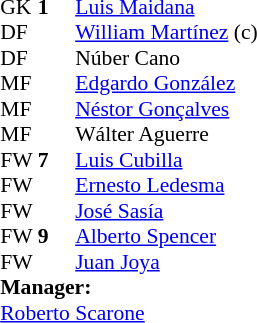<table style="font-size:90%; margin:0.2em auto;" cellspacing="0" cellpadding="0">
<tr>
<th width="25"></th>
<th width="25"></th>
</tr>
<tr>
<td>GK</td>
<td><strong>1</strong></td>
<td> <a href='#'>Luis Maidana</a></td>
</tr>
<tr>
<td>DF</td>
<td></td>
<td> <a href='#'>William Martínez</a> (c)</td>
</tr>
<tr>
<td>DF</td>
<td></td>
<td> Núber Cano</td>
</tr>
<tr>
<td>MF</td>
<td></td>
<td> <a href='#'>Edgardo González</a></td>
</tr>
<tr>
<td>MF</td>
<td></td>
<td> <a href='#'>Néstor Gonçalves</a></td>
</tr>
<tr>
<td>MF</td>
<td></td>
<td> Wálter Aguerre</td>
</tr>
<tr>
<td>FW</td>
<td><strong>7</strong></td>
<td> <a href='#'>Luis Cubilla</a></td>
</tr>
<tr>
<td>FW</td>
<td></td>
<td> <a href='#'>Ernesto Ledesma</a></td>
</tr>
<tr>
<td>FW</td>
<td></td>
<td> <a href='#'>José Sasía</a></td>
</tr>
<tr>
<td>FW</td>
<td><strong>9</strong></td>
<td> <a href='#'>Alberto Spencer</a></td>
</tr>
<tr>
<td>FW</td>
<td></td>
<td> <a href='#'>Juan Joya</a></td>
</tr>
<tr>
<td colspan=3><strong>Manager:</strong></td>
</tr>
<tr>
<td colspan=4> <a href='#'>Roberto Scarone</a></td>
</tr>
</table>
